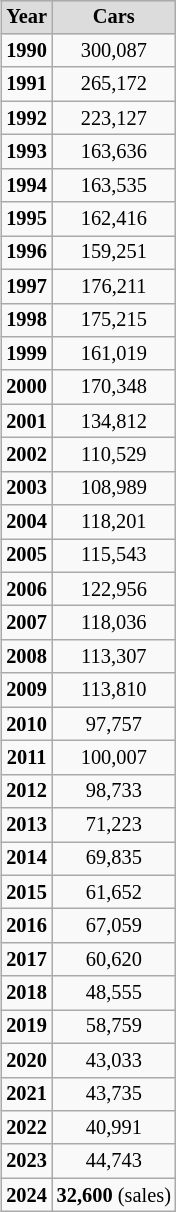<table class="wikitable" style="text-align:center; font-size:85%; float:right;">
<tr>
<th style="background:#dcdcdc; text-align:center; vertical-align:middle;">Year</th>
<th style="background:#dcdcdc; text-align:center; vertical-align:middle;">Cars</th>
</tr>
<tr>
<td><strong>1990</strong></td>
<td style="text-align:center;">300,087</td>
</tr>
<tr>
<td><strong>1991</strong></td>
<td style="text-align:center;">265,172</td>
</tr>
<tr>
<td><strong>1992</strong></td>
<td style="text-align:center;">223,127</td>
</tr>
<tr>
<td><strong>1993</strong></td>
<td style="text-align:center;">163,636</td>
</tr>
<tr>
<td><strong>1994</strong></td>
<td style="text-align:center;">163,535</td>
</tr>
<tr>
<td><strong>1995</strong></td>
<td style="text-align:center;">162,416</td>
</tr>
<tr>
<td><strong>1996</strong></td>
<td style="text-align:center;">159,251</td>
</tr>
<tr>
<td><strong>1997</strong></td>
<td style="text-align:center;">176,211</td>
</tr>
<tr>
<td><strong>1998</strong></td>
<td style="text-align:center;">175,215</td>
</tr>
<tr>
<td><strong>1999</strong></td>
<td style="text-align:center;">161,019</td>
</tr>
<tr>
<td><strong>2000</strong></td>
<td style="text-align:center;">170,348</td>
</tr>
<tr>
<td><strong>2001</strong></td>
<td style="text-align:center;">134,812</td>
</tr>
<tr>
<td><strong>2002</strong></td>
<td style="text-align:center;">110,529</td>
</tr>
<tr>
<td><strong>2003</strong></td>
<td style="text-align:center;">108,989</td>
</tr>
<tr>
<td><strong>2004</strong></td>
<td style="text-align:center;">118,201</td>
</tr>
<tr>
<td><strong>2005</strong></td>
<td style="text-align:center;">115,543</td>
</tr>
<tr>
<td><strong>2006</strong></td>
<td style="text-align:center;">122,956</td>
</tr>
<tr>
<td><strong>2007</strong></td>
<td style="text-align:center;">118,036</td>
</tr>
<tr>
<td><strong>2008</strong></td>
<td style="text-align:center;">113,307</td>
</tr>
<tr>
<td><strong>2009</strong></td>
<td style="text-align:center;">113,810</td>
</tr>
<tr>
<td><strong>2010</strong></td>
<td style="text-align:center;">97,757</td>
</tr>
<tr>
<td><strong>2011</strong></td>
<td style="text-align:center;">100,007</td>
</tr>
<tr>
<td><strong>2012</strong></td>
<td style="text-align:center;">98,733</td>
</tr>
<tr>
<td><strong>2013</strong></td>
<td style="text-align:center;">71,223</td>
</tr>
<tr>
<td><strong>2014</strong></td>
<td style="text-align:center;">69,835</td>
</tr>
<tr>
<td><strong>2015</strong></td>
<td style="text-align:center;">61,652</td>
</tr>
<tr>
<td><strong>2016</strong></td>
<td style="text-align:center;">67,059</td>
</tr>
<tr>
<td><strong>2017</strong></td>
<td style="text-align:center;">60,620</td>
</tr>
<tr>
<td><strong>2018</strong></td>
<td style="text-align:center;">48,555</td>
</tr>
<tr>
<td><strong>2019</strong></td>
<td style="text-align:center;">58,759</td>
</tr>
<tr>
<td><strong>2020</strong></td>
<td style="text-align:center;">43,033</td>
</tr>
<tr>
<td><strong>2021</strong></td>
<td style="text-align:center;">43,735</td>
</tr>
<tr>
<td><strong>2022</strong></td>
<td style="text-align:center;">40,991</td>
</tr>
<tr>
<td><strong>2023</strong></td>
<td style="text-align:center;">44,743</td>
</tr>
<tr>
<td><strong>2024</strong></td>
<td style="text-align:center;"><strong>32,600</strong> (sales)</td>
</tr>
</table>
